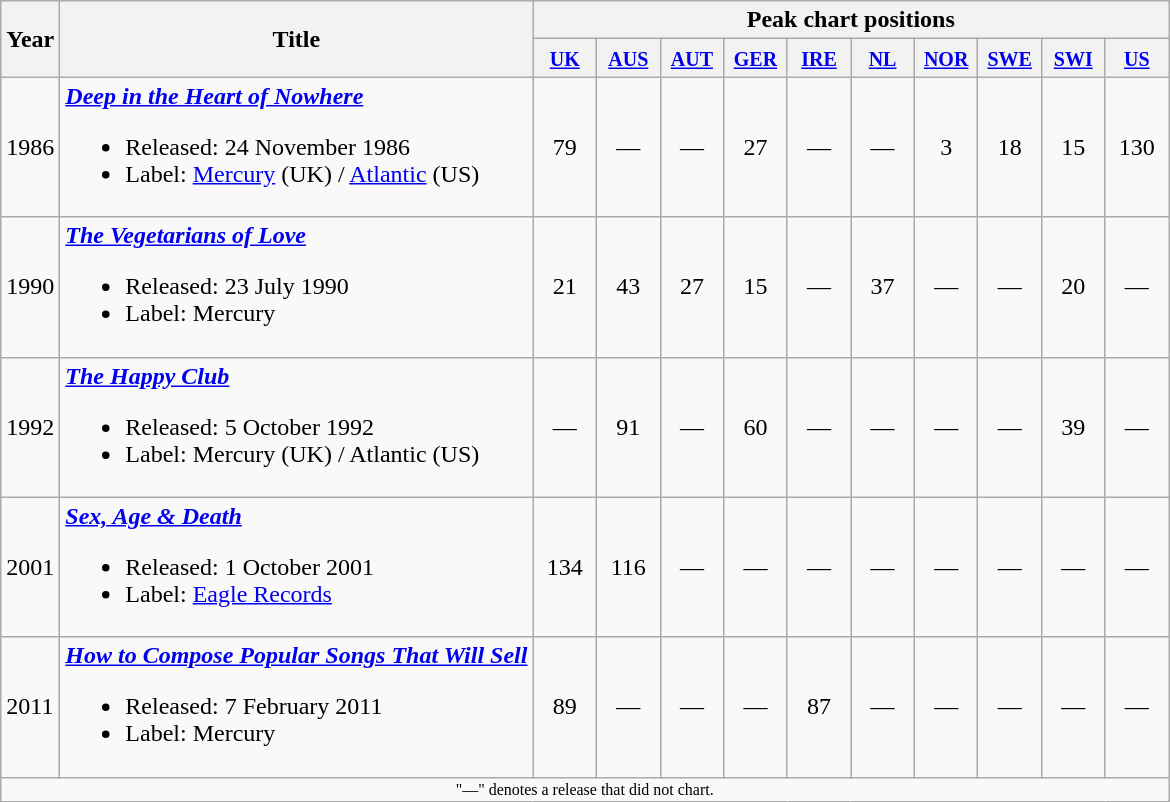<table class="wikitable">
<tr>
<th rowspan="2">Year</th>
<th rowspan="2">Title</th>
<th colspan="10">Peak chart positions</th>
</tr>
<tr>
<th width="35"><small><a href='#'>UK</a></small><br></th>
<th width="35"><small><a href='#'>AUS</a></small><br></th>
<th width="35"><small><a href='#'>AUT</a></small><br></th>
<th width="35"><small><a href='#'>GER</a></small><br></th>
<th width="35"><small><a href='#'>IRE</a></small><br></th>
<th width="35"><small><a href='#'>NL</a></small><br></th>
<th width="35"><small><a href='#'>NOR</a></small><br></th>
<th width="35"><small><a href='#'>SWE</a></small><br></th>
<th width="35"><small><a href='#'>SWI</a></small><br></th>
<th width="35"><small><a href='#'>US</a></small><br></th>
</tr>
<tr>
<td>1986</td>
<td><strong><em><a href='#'>Deep in the Heart of Nowhere</a></em></strong><br><ul><li>Released: 24 November 1986</li><li>Label: <a href='#'>Mercury</a> (UK) / <a href='#'>Atlantic</a> (US)</li></ul></td>
<td align="center">79</td>
<td align="center">—</td>
<td align="center">—</td>
<td align="center">27</td>
<td align="center">—</td>
<td align="center">—</td>
<td align="center">3</td>
<td align="center">18</td>
<td align="center">15</td>
<td align="center">130</td>
</tr>
<tr>
<td>1990</td>
<td><strong><em><a href='#'>The Vegetarians of Love</a></em></strong><br><ul><li>Released: 23 July 1990</li><li>Label: Mercury</li></ul></td>
<td align="center">21</td>
<td align="center">43</td>
<td align="center">27</td>
<td align="center">15</td>
<td align="center">—</td>
<td align="center">37</td>
<td align="center">—</td>
<td align="center">—</td>
<td align="center">20</td>
<td align="center">—</td>
</tr>
<tr>
<td>1992</td>
<td><strong><em><a href='#'>The Happy Club</a></em></strong><br><ul><li>Released: 5 October 1992</li><li>Label: Mercury (UK) / Atlantic (US)</li></ul></td>
<td align="center">—</td>
<td align="center">91</td>
<td align="center">—</td>
<td align="center">60</td>
<td align="center">—</td>
<td align="center">—</td>
<td align="center">—</td>
<td align="center">—</td>
<td align="center">39</td>
<td align="center">—</td>
</tr>
<tr>
<td>2001</td>
<td><strong><em><a href='#'>Sex, Age & Death</a></em></strong><br><ul><li>Released: 1 October 2001</li><li>Label: <a href='#'>Eagle Records</a></li></ul></td>
<td align="center">134</td>
<td align="center">116</td>
<td align="center">—</td>
<td align="center">—</td>
<td align="center">—</td>
<td align="center">—</td>
<td align="center">—</td>
<td align="center">—</td>
<td align="center">—</td>
<td align="center">—</td>
</tr>
<tr>
<td>2011</td>
<td><strong><em><a href='#'>How to Compose Popular Songs That Will Sell</a></em></strong><br><ul><li>Released: 7 February 2011</li><li>Label: Mercury</li></ul></td>
<td align="center">89</td>
<td align="center">—</td>
<td align="center">—</td>
<td align="center">—</td>
<td align="center">87</td>
<td align="center">—</td>
<td align="center">—</td>
<td align="center">—</td>
<td align="center">—</td>
<td align="center">—</td>
</tr>
<tr>
<td align="center" colspan="13" style="font-size: 8pt">"—" denotes a release that did not chart.</td>
</tr>
</table>
